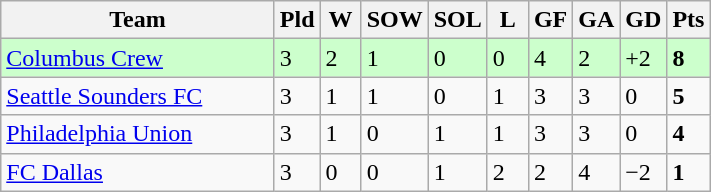<table class="wikitable">
<tr>
<th width="175">Team</th>
<th width="20">Pld</th>
<th width="20">W</th>
<th width="20">SOW</th>
<th width="20">SOL</th>
<th width="20">L</th>
<th width="20">GF</th>
<th width="20">GA</th>
<th width="20">GD</th>
<th width="20">Pts</th>
</tr>
<tr bgcolor=#ccffcc>
<td align=left><a href='#'>Columbus Crew</a></td>
<td>3</td>
<td>2</td>
<td>1</td>
<td>0</td>
<td>0</td>
<td>4</td>
<td>2</td>
<td>+2</td>
<td><strong>8</strong></td>
</tr>
<tr>
<td align=left><a href='#'>Seattle Sounders FC</a></td>
<td>3</td>
<td>1</td>
<td>1</td>
<td>0</td>
<td>1</td>
<td>3</td>
<td>3</td>
<td>0</td>
<td><strong>5</strong></td>
</tr>
<tr>
<td align=left><a href='#'>Philadelphia Union</a></td>
<td>3</td>
<td>1</td>
<td>0</td>
<td>1</td>
<td>1</td>
<td>3</td>
<td>3</td>
<td>0</td>
<td><strong>4</strong></td>
</tr>
<tr>
<td align=left><a href='#'>FC Dallas</a></td>
<td>3</td>
<td>0</td>
<td>0</td>
<td>1</td>
<td>2</td>
<td>2</td>
<td>4</td>
<td>−2</td>
<td><strong>1</strong></td>
</tr>
</table>
